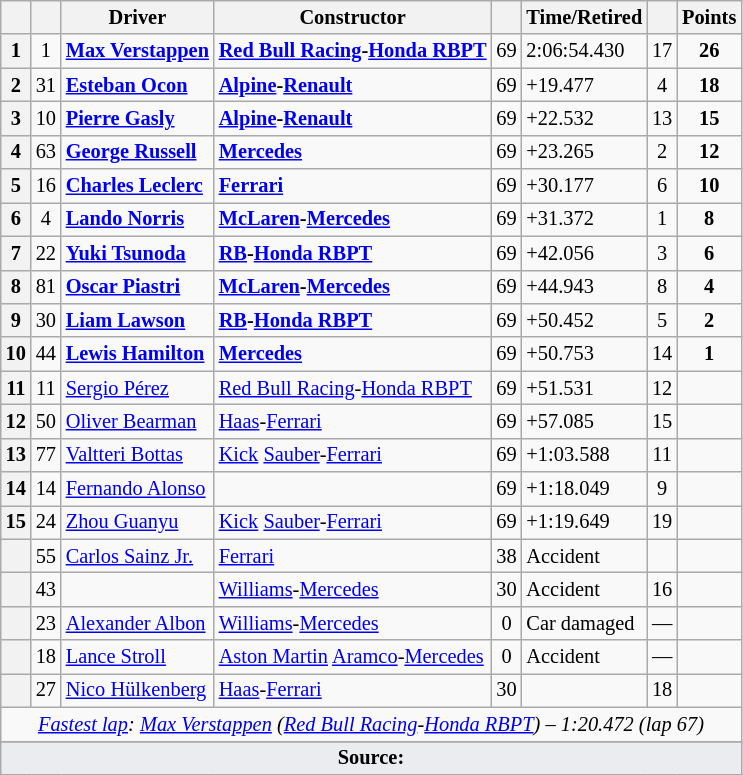<table class="wikitable sortable" style="font-size: 85%;">
<tr>
<th scope="col"></th>
<th scope="col"></th>
<th scope="col">Driver</th>
<th scope="col">Constructor</th>
<th scope="col" class="unsortable"></th>
<th scope="col" class="unsortable">Time/Retired</th>
<th scope="col"></th>
<th scope="col">Points</th>
</tr>
<tr>
<th>1</th>
<td align="center">1</td>
<td data-sort-value="ver"><strong> <a href='#'>Max Verstappen</a></strong></td>
<td><strong><a href='#'>Red Bull Racing</a>-<a href='#'>Honda RBPT</a></strong></td>
<td align="center">69</td>
<td>2:06:54.430</td>
<td align="center">17</td>
<td align="center"><strong>26</strong></td>
</tr>
<tr>
<th>2</th>
<td align="center">31</td>
<td data-sort-value="oco"><strong> <a href='#'>Esteban Ocon</a></strong></td>
<td><strong><a href='#'>Alpine</a>-<a href='#'>Renault</a></strong></td>
<td align="center">69</td>
<td>+19.477</td>
<td align="center">4</td>
<td align="center"><strong>18</strong></td>
</tr>
<tr>
<th>3</th>
<td align="center">10</td>
<td data-sort-value="gas"><strong> <a href='#'>Pierre Gasly</a></strong></td>
<td><strong><a href='#'>Alpine</a>-<a href='#'>Renault</a></strong></td>
<td align="center">69</td>
<td>+22.532</td>
<td align="center">13</td>
<td align="center"><strong>15</strong></td>
</tr>
<tr>
<th>4</th>
<td align="center">63</td>
<td data-sort-value="rus"> <strong><a href='#'>George Russell</a></strong></td>
<td><a href='#'><strong>Mercedes</strong></a></td>
<td align="center">69</td>
<td>+23.265</td>
<td align="center">2</td>
<td align="center"><strong>12</strong></td>
</tr>
<tr>
<th>5</th>
<td align="center">16</td>
<td data-sort-value="lec"> <strong><a href='#'>Charles Leclerc</a></strong></td>
<td><strong><a href='#'>Ferrari</a></strong></td>
<td align="center">69</td>
<td>+30.177</td>
<td align="center">6</td>
<td align="center"><strong>10</strong></td>
</tr>
<tr>
<th>6</th>
<td align="center">4</td>
<td data-sort-value="nor"> <strong><a href='#'>Lando Norris</a></strong></td>
<td><strong><a href='#'>McLaren</a>-<a href='#'>Mercedes</a></strong></td>
<td align="center">69</td>
<td>+31.372</td>
<td align="center">1</td>
<td align="center"><strong>8</strong></td>
</tr>
<tr>
<th>7</th>
<td align="center">22</td>
<td data-sort-value="tsu"><strong> <a href='#'>Yuki Tsunoda</a></strong></td>
<td><strong><a href='#'>RB</a>-<a href='#'>Honda RBPT</a></strong></td>
<td align="center">69</td>
<td>+42.056</td>
<td align="center">3</td>
<td align="center"><strong>6</strong></td>
</tr>
<tr>
<th>8</th>
<td align="center">81</td>
<td data-sort-value="pia"><strong> <a href='#'>Oscar Piastri</a></strong></td>
<td><strong><a href='#'>McLaren</a>-<a href='#'>Mercedes</a></strong></td>
<td align="center">69</td>
<td>+44.943</td>
<td align="center">8</td>
<td align="center"><strong>4</strong></td>
</tr>
<tr>
<th>9</th>
<td align="center">30</td>
<td data-sort-value="law"><strong> <a href='#'>Liam Lawson</a></strong></td>
<td><strong><a href='#'>RB</a>-<a href='#'>Honda RBPT</a></strong></td>
<td align="center">69</td>
<td>+50.452</td>
<td align="center">5</td>
<td align="center"><strong>2</strong></td>
</tr>
<tr>
<th>10</th>
<td align="center">44</td>
<td data-sort-value="ham"><strong> <a href='#'>Lewis Hamilton</a></strong></td>
<td><a href='#'><strong>Mercedes</strong></a></td>
<td align="center">69</td>
<td>+50.753</td>
<td align="center">14</td>
<td align="center"><strong>1</strong></td>
</tr>
<tr>
<th>11</th>
<td align="center">11</td>
<td data-sort-value="per"> <a href='#'>Sergio Pérez</a></td>
<td><a href='#'>Red Bull Racing</a>-<a href='#'>Honda RBPT</a></td>
<td align="center">69</td>
<td>+51.531</td>
<td align="center">12</td>
<td></td>
</tr>
<tr>
<th>12</th>
<td align="center">50</td>
<td data-sort-value="bea"> <a href='#'>Oliver Bearman</a></td>
<td><a href='#'>Haas</a>-<a href='#'>Ferrari</a></td>
<td align="center">69</td>
<td>+57.085</td>
<td align="center">15</td>
<td></td>
</tr>
<tr>
<th>13</th>
<td align="center">77</td>
<td data-sort-value="bot"> <a href='#'>Valtteri Bottas</a></td>
<td><a href='#'>Kick</a> <a href='#'>Sauber</a>-<a href='#'>Ferrari</a></td>
<td align="center">69</td>
<td>+1:03.588</td>
<td align="center">11</td>
<td></td>
</tr>
<tr>
<th>14</th>
<td align="center">14</td>
<td data-sort-value="alo"> <a href='#'>Fernando Alonso</a></td>
<td></td>
<td align="center">69</td>
<td>+1:18.049</td>
<td align="center">9</td>
<td></td>
</tr>
<tr>
<th>15</th>
<td align="center">24</td>
<td data-sort-value="zho"> <a href='#'>Zhou Guanyu</a></td>
<td><a href='#'>Kick</a> <a href='#'>Sauber</a>-<a href='#'>Ferrari</a></td>
<td align="center">69</td>
<td>+1:19.649</td>
<td align="center">19</td>
<td></td>
</tr>
<tr>
<th data-sort-value="16"></th>
<td align="center">55</td>
<td data-sort-value="sai"> <a href='#'>Carlos Sainz Jr.</a></td>
<td><a href='#'>Ferrari</a></td>
<td align="center">38</td>
<td>Accident</td>
<td data-sort-value="20" align="center"></td>
<td></td>
</tr>
<tr>
<th data-sort-value="17"></th>
<td align="center">43</td>
<td data-sort-value="col"></td>
<td><a href='#'>Williams</a>-<a href='#'>Mercedes</a></td>
<td align="center">30</td>
<td>Accident</td>
<td align="center">16</td>
<td></td>
</tr>
<tr>
<th data-sort-value="18"></th>
<td align=center>23</td>
<td data-sort-value="alb"> <a href='#'>Alexander Albon</a></td>
<td><a href='#'>Williams</a>-<a href='#'>Mercedes</a></td>
<td align=center>0</td>
<td>Car damaged</td>
<td data-sort-value="21" align=center>—</td>
<td></td>
</tr>
<tr>
<th data-sort-value="19"></th>
<td align="center">18</td>
<td data-sort-value="str"> <a href='#'>Lance Stroll</a></td>
<td><a href='#'>Aston Martin</a> <a href='#'>Aramco</a>-<a href='#'>Mercedes</a></td>
<td align=center>0</td>
<td>Accident</td>
<td data-sort-value="22" align="center">—</td>
<td></td>
</tr>
<tr>
<th data-sort-value="20"></th>
<td align="center">27</td>
<td data-sort-value="hul"> <a href='#'>Nico Hülkenberg</a></td>
<td><a href='#'>Haas</a>-<a href='#'>Ferrari</a></td>
<td align=center>30</td>
<td></td>
<td align="center">18</td>
<td></td>
</tr>
<tr class="sortbottom">
<td colspan="8" align="center"><em><a href='#'>Fastest lap</a>:</em>  <em><a href='#'>Max Verstappen</a> (<a href='#'>Red Bull Racing</a>-<a href='#'>Honda RBPT</a>) – 1:20.472 (lap 67)</em></td>
</tr>
<tr>
</tr>
<tr class="sortbottom">
<td colspan="8" style="background-color:#eaecf0;text-align:center"><strong>Source:</strong></td>
</tr>
</table>
